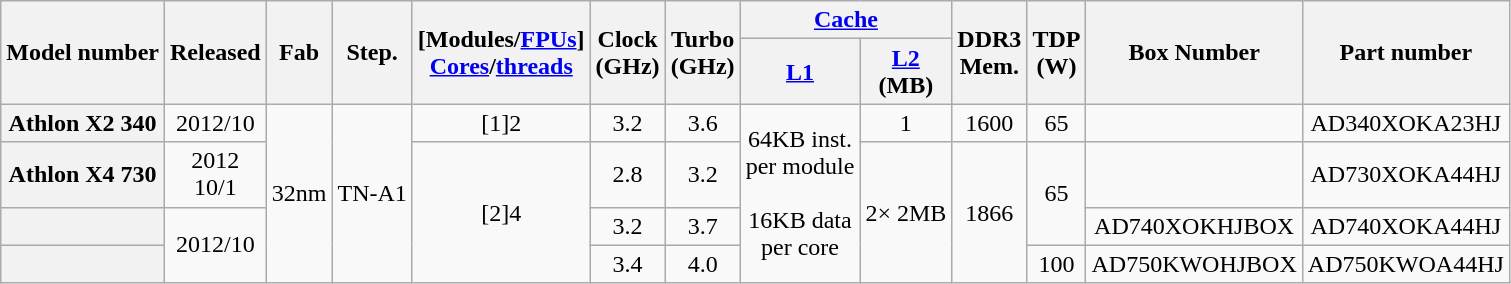<table class="wikitable sortable" style="text-align:center;">
<tr>
<th rowspan="2">Model number</th>
<th rowspan="2">Released</th>
<th rowspan="2">Fab</th>
<th rowspan="2">Step.</th>
<th rowspan="2">[Modules/<a href='#'>FPUs</a>]<br><a href='#'>Cores</a>/<a href='#'>threads</a></th>
<th rowspan="2">Clock<br>(GHz)</th>
<th rowspan="2">Turbo<br>(GHz)</th>
<th colspan="2"><a href='#'>Cache</a></th>
<th rowspan="2">DDR3<br>Mem.</th>
<th rowspan="2">TDP<br>(W)</th>
<th rowspan="2">Box Number</th>
<th rowspan="2">Part number</th>
</tr>
<tr>
<th><a href='#'>L1</a></th>
<th><a href='#'>L2</a><br>(MB)</th>
</tr>
<tr>
<th>Athlon X2 340</th>
<td>2012/10</td>
<td rowspan="4">32nm</td>
<td rowspan="4">TN-A1</td>
<td>[1]2</td>
<td>3.2</td>
<td>3.6</td>
<td rowspan="4">64KB inst.<br>per module<br><br>16KB data<br>per core</td>
<td>1</td>
<td>1600</td>
<td>65</td>
<td></td>
<td>AD340XOKA23HJ</td>
</tr>
<tr>
<th>Athlon X4 730</th>
<td>2012<br>10/1</td>
<td rowspan="3">[2]4</td>
<td>2.8</td>
<td>3.2</td>
<td rowspan="3">2× 2MB</td>
<td rowspan="3">1866</td>
<td rowspan="2">65</td>
<td></td>
<td>AD730XOKA44HJ</td>
</tr>
<tr>
<th></th>
<td rowspan=2>2012/10</td>
<td>3.2</td>
<td>3.7</td>
<td>AD740XOKHJBOX</td>
<td>AD740XOKA44HJ</td>
</tr>
<tr>
<th></th>
<td>3.4</td>
<td>4.0</td>
<td>100</td>
<td>AD750KWOHJBOX</td>
<td>AD750KWOA44HJ</td>
</tr>
</table>
